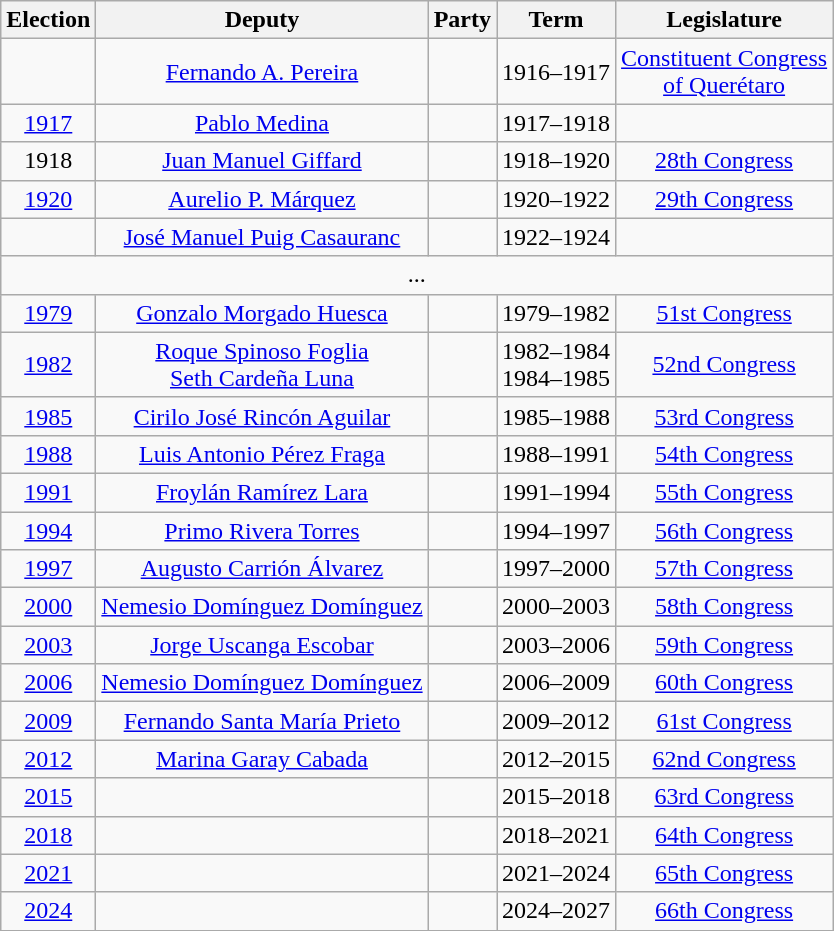<table class="wikitable sortable" style="text-align: center">
<tr>
<th>Election</th>
<th class="unsortable">Deputy</th>
<th class="unsortable">Party</th>
<th class="unsortable">Term</th>
<th class="unsortable">Legislature</th>
</tr>
<tr>
<td></td>
<td><a href='#'>Fernando A. Pereira</a></td>
<td></td>
<td>1916–1917</td>
<td><a href='#'>Constituent Congress<br>of Querétaro</a></td>
</tr>
<tr>
<td><a href='#'>1917</a></td>
<td><a href='#'>Pablo Medina</a></td>
<td></td>
<td>1917–1918</td>
<td></td>
</tr>
<tr>
<td>1918</td>
<td><a href='#'>Juan Manuel Giffard</a></td>
<td></td>
<td>1918–1920</td>
<td><a href='#'>28th Congress</a></td>
</tr>
<tr>
<td><a href='#'>1920</a></td>
<td><a href='#'>Aurelio P.  Márquez</a></td>
<td></td>
<td>1920–1922</td>
<td><a href='#'>29th Congress</a></td>
</tr>
<tr>
<td></td>
<td><a href='#'>José Manuel Puig Casauranc</a></td>
<td></td>
<td>1922–1924</td>
<td></td>
</tr>
<tr>
<td colspan=5> ...</td>
</tr>
<tr>
<td><a href='#'>1979</a></td>
<td><a href='#'>Gonzalo Morgado Huesca</a></td>
<td></td>
<td>1979–1982</td>
<td><a href='#'>51st Congress</a></td>
</tr>
<tr>
<td><a href='#'>1982</a></td>
<td><a href='#'>Roque Spinoso Foglia</a><br><a href='#'>Seth Cardeña Luna</a></td>
<td></td>
<td>1982–1984<br>1984–1985</td>
<td><a href='#'>52nd Congress</a></td>
</tr>
<tr>
<td><a href='#'>1985</a></td>
<td><a href='#'>Cirilo José Rincón Aguilar</a></td>
<td></td>
<td>1985–1988</td>
<td><a href='#'>53rd Congress</a></td>
</tr>
<tr>
<td><a href='#'>1988</a></td>
<td><a href='#'>Luis Antonio Pérez Fraga</a></td>
<td></td>
<td>1988–1991</td>
<td><a href='#'>54th Congress</a></td>
</tr>
<tr>
<td><a href='#'>1991</a></td>
<td><a href='#'>Froylán Ramírez Lara</a></td>
<td></td>
<td>1991–1994</td>
<td><a href='#'>55th Congress</a></td>
</tr>
<tr>
<td><a href='#'>1994</a></td>
<td><a href='#'>Primo Rivera Torres</a></td>
<td></td>
<td>1994–1997</td>
<td><a href='#'>56th Congress</a></td>
</tr>
<tr>
<td><a href='#'>1997</a></td>
<td><a href='#'>Augusto Carrión Álvarez</a></td>
<td></td>
<td>1997–2000</td>
<td><a href='#'>57th Congress</a></td>
</tr>
<tr>
<td><a href='#'>2000</a></td>
<td><a href='#'>Nemesio Domínguez Domínguez</a></td>
<td></td>
<td>2000–2003</td>
<td><a href='#'>58th Congress</a></td>
</tr>
<tr>
<td><a href='#'>2003</a></td>
<td><a href='#'>Jorge Uscanga Escobar</a></td>
<td></td>
<td>2003–2006</td>
<td><a href='#'>59th Congress</a></td>
</tr>
<tr>
<td><a href='#'>2006</a></td>
<td><a href='#'>Nemesio Domínguez Domínguez</a></td>
<td></td>
<td>2006–2009</td>
<td><a href='#'>60th Congress</a></td>
</tr>
<tr>
<td><a href='#'>2009</a></td>
<td><a href='#'>Fernando Santa María Prieto</a></td>
<td></td>
<td>2009–2012</td>
<td><a href='#'>61st Congress</a></td>
</tr>
<tr>
<td><a href='#'>2012</a></td>
<td><a href='#'>Marina Garay Cabada</a></td>
<td></td>
<td>2012–2015</td>
<td><a href='#'>62nd Congress</a></td>
</tr>
<tr>
<td><a href='#'>2015</a></td>
<td></td>
<td></td>
<td>2015–2018</td>
<td><a href='#'>63rd Congress</a></td>
</tr>
<tr>
<td><a href='#'>2018</a></td>
<td></td>
<td></td>
<td>2018–2021</td>
<td><a href='#'>64th Congress</a></td>
</tr>
<tr>
<td><a href='#'>2021</a></td>
<td></td>
<td></td>
<td>2021–2024</td>
<td><a href='#'>65th Congress</a></td>
</tr>
<tr>
<td><a href='#'>2024</a></td>
<td></td>
<td></td>
<td>2024–2027</td>
<td><a href='#'>66th Congress</a></td>
</tr>
</table>
